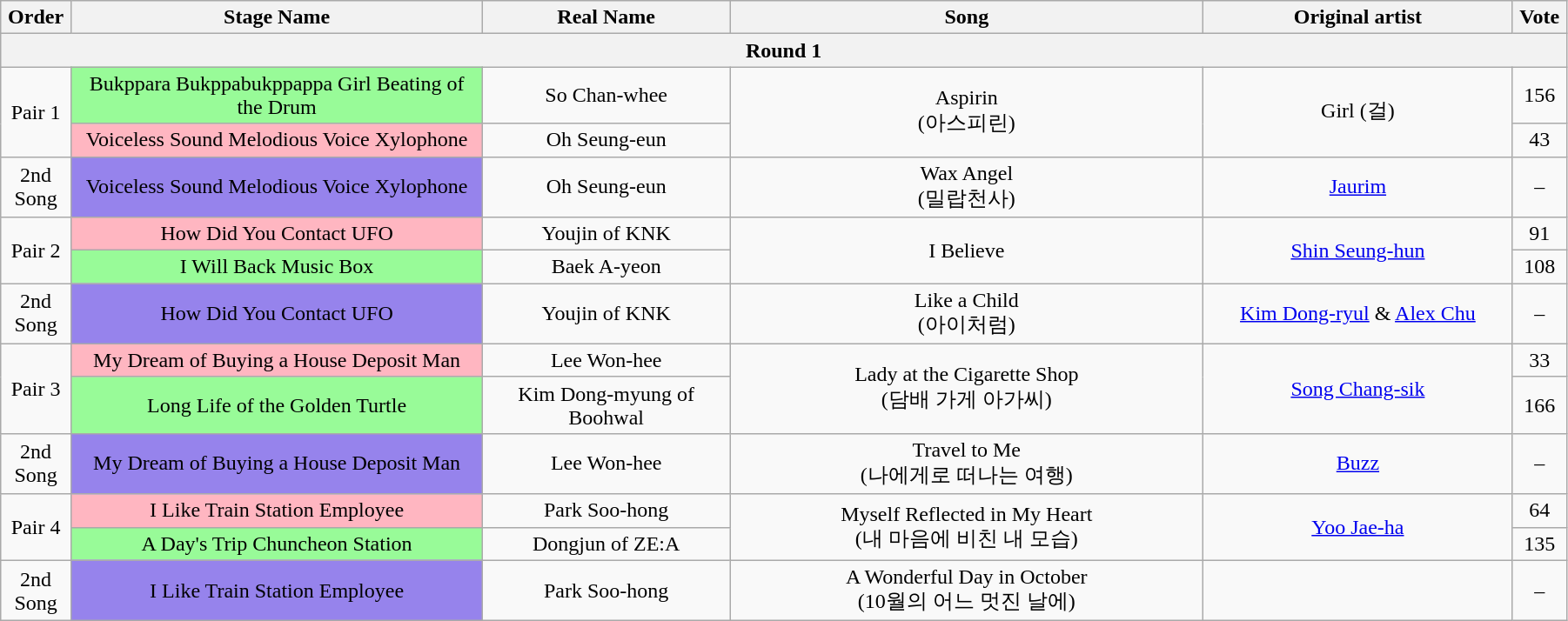<table class="wikitable" style="text-align:center; width:95%;">
<tr>
<th style="width:1%;">Order</th>
<th style="width:20%;">Stage Name</th>
<th style="width:12%;">Real Name</th>
<th style="width:23%;">Song</th>
<th style="width:15%;">Original artist</th>
<th style="width:1%;">Vote</th>
</tr>
<tr>
<th colspan=6>Round 1</th>
</tr>
<tr>
<td rowspan=2>Pair 1</td>
<td bgcolor="palegreen">Bukppara Bukppabukppappa Girl Beating of the Drum</td>
<td>So Chan-whee</td>
<td rowspan=2>Aspirin<br>(아스피린)</td>
<td rowspan=2>Girl (걸)</td>
<td>156</td>
</tr>
<tr>
<td bgcolor="lightpink">Voiceless Sound Melodious Voice Xylophone</td>
<td>Oh Seung-eun</td>
<td>43</td>
</tr>
<tr>
<td>2nd Song</td>
<td bgcolor="#9683EC">Voiceless Sound Melodious Voice Xylophone</td>
<td>Oh Seung-eun</td>
<td>Wax Angel<br>(밀랍천사)</td>
<td><a href='#'>Jaurim</a></td>
<td>–</td>
</tr>
<tr>
<td rowspan=2>Pair 2</td>
<td bgcolor="lightpink">How Did You Contact UFO</td>
<td>Youjin of KNK</td>
<td rowspan=2>I Believe</td>
<td rowspan=2><a href='#'>Shin Seung-hun</a></td>
<td>91</td>
</tr>
<tr>
<td bgcolor="palegreen">I Will Back Music Box</td>
<td>Baek A-yeon</td>
<td>108</td>
</tr>
<tr>
<td>2nd Song</td>
<td bgcolor="#9683EC">How Did You Contact UFO</td>
<td>Youjin of KNK</td>
<td>Like a Child<br>(아이처럼)</td>
<td><a href='#'>Kim Dong-ryul</a> & <a href='#'>Alex Chu</a></td>
<td>–</td>
</tr>
<tr>
<td rowspan=2>Pair 3</td>
<td bgcolor="lightpink">My Dream of Buying a House Deposit Man</td>
<td>Lee Won-hee</td>
<td rowspan=2>Lady at the Cigarette Shop<br>(담배 가게 아가씨)</td>
<td rowspan=2><a href='#'>Song Chang-sik</a></td>
<td>33</td>
</tr>
<tr>
<td bgcolor="palegreen">Long Life of the Golden Turtle</td>
<td>Kim Dong-myung of Boohwal</td>
<td>166</td>
</tr>
<tr>
<td>2nd Song</td>
<td bgcolor="#9683EC">My Dream of Buying a House Deposit Man</td>
<td>Lee Won-hee</td>
<td>Travel to Me<br>(나에게로 떠나는 여행)</td>
<td><a href='#'>Buzz</a></td>
<td>–</td>
</tr>
<tr>
<td rowspan=2>Pair 4</td>
<td bgcolor="lightpink">I Like Train Station Employee</td>
<td>Park Soo-hong</td>
<td rowspan=2>Myself Reflected in My Heart<br>(내 마음에 비친 내 모습)</td>
<td rowspan=2><a href='#'>Yoo Jae-ha</a></td>
<td>64</td>
</tr>
<tr>
<td bgcolor="palegreen">A Day's Trip Chuncheon Station</td>
<td>Dongjun of ZE:A</td>
<td>135</td>
</tr>
<tr>
<td>2nd Song</td>
<td bgcolor="#9683EC">I Like Train Station Employee</td>
<td>Park Soo-hong</td>
<td>A Wonderful Day in October<br>(10월의 어느 멋진 날에)</td>
<td></td>
<td>–</td>
</tr>
</table>
